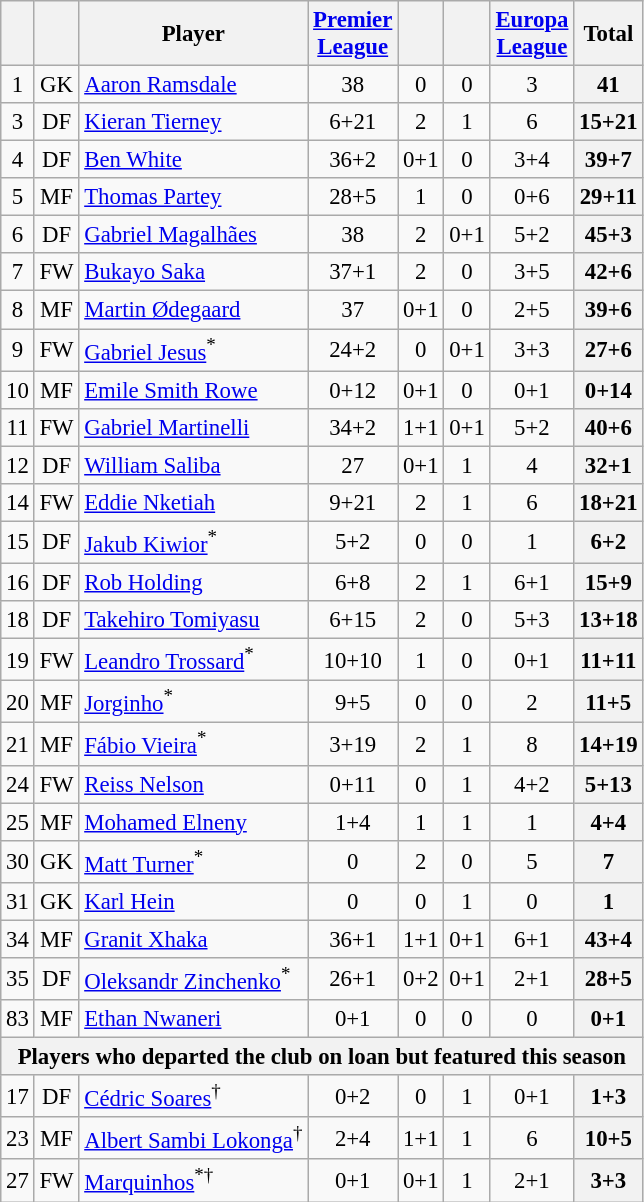<table class="wikitable sortable" style="text-align:center; font-size:95%;">
<tr>
<th></th>
<th></th>
<th>Player</th>
<th><a href='#'>Premier<br>League</a></th>
<th></th>
<th></th>
<th><a href='#'>Europa<br>League</a></th>
<th>Total</th>
</tr>
<tr>
<td>1</td>
<td>GK</td>
<td style="text-align:left;" data-sort-value="Rams"> <a href='#'>Aaron Ramsdale</a></td>
<td>38</td>
<td>0</td>
<td>0</td>
<td>3</td>
<th>41</th>
</tr>
<tr>
<td>3</td>
<td>DF</td>
<td style="text-align:left;" data-sort-value="Tier"> <a href='#'>Kieran Tierney</a></td>
<td>6+21</td>
<td>2</td>
<td>1</td>
<td>6</td>
<th>15+21</th>
</tr>
<tr>
<td>4</td>
<td>DF</td>
<td style="text-align:left;" data-sort-value="Whit"> <a href='#'>Ben White</a></td>
<td>36+2</td>
<td>0+1</td>
<td>0</td>
<td>3+4</td>
<th>39+7</th>
</tr>
<tr>
<td>5</td>
<td>MF</td>
<td style="text-align:left;" data-sort-value="Part"> <a href='#'>Thomas Partey</a></td>
<td>28+5</td>
<td>1</td>
<td>0</td>
<td>0+6</td>
<th>29+11</th>
</tr>
<tr>
<td>6</td>
<td>DF</td>
<td style="text-align:left;" data-sort-value="Maga"> <a href='#'>Gabriel Magalhães</a></td>
<td>38</td>
<td>2</td>
<td>0+1</td>
<td>5+2</td>
<th>45+3</th>
</tr>
<tr>
<td>7</td>
<td>FW</td>
<td style="text-align:left;" data-sort-value="Saka"> <a href='#'>Bukayo Saka</a></td>
<td>37+1</td>
<td>2</td>
<td>0</td>
<td>3+5</td>
<th>42+6</th>
</tr>
<tr>
<td>8</td>
<td>MF</td>
<td style="text-align:left;" data-sort-value="Odeg"> <a href='#'>Martin Ødegaard</a></td>
<td>37</td>
<td>0+1</td>
<td>0</td>
<td>2+5</td>
<th>39+6</th>
</tr>
<tr>
<td>9</td>
<td>FW</td>
<td style="text-align:left;" data-sort-value="Jesu"> <a href='#'>Gabriel Jesus</a><sup>*</sup></td>
<td>24+2</td>
<td>0</td>
<td>0+1</td>
<td>3+3</td>
<th>27+6</th>
</tr>
<tr>
<td>10</td>
<td>MF</td>
<td style="text-align:left;" data-sort-value="Smit"> <a href='#'>Emile Smith Rowe</a></td>
<td>0+12</td>
<td>0+1</td>
<td>0</td>
<td>0+1</td>
<th>0+14</th>
</tr>
<tr>
<td>11</td>
<td>FW</td>
<td style="text-align:left;" data-sort-value="Mart"> <a href='#'>Gabriel Martinelli</a></td>
<td>34+2</td>
<td>1+1</td>
<td>0+1</td>
<td>5+2</td>
<th>40+6</th>
</tr>
<tr>
<td>12</td>
<td>DF</td>
<td style="text-align:left;" data-sort-value="Sali"> <a href='#'>William Saliba</a></td>
<td>27</td>
<td>0+1</td>
<td>1</td>
<td>4</td>
<th>32+1</th>
</tr>
<tr>
<td>14</td>
<td>FW</td>
<td style="text-align:left;" data-sort-value="Nket"> <a href='#'>Eddie Nketiah</a></td>
<td>9+21</td>
<td>2</td>
<td>1</td>
<td>6</td>
<th>18+21</th>
</tr>
<tr>
<td>15</td>
<td>DF</td>
<td style="text-align:left;" data-sort-value="Kiwi"> <a href='#'>Jakub Kiwior</a><sup>*</sup></td>
<td>5+2</td>
<td>0</td>
<td>0</td>
<td>1</td>
<th>6+2</th>
</tr>
<tr>
<td>16</td>
<td>DF</td>
<td style="text-align:left;" data-sort-value="Hold"> <a href='#'>Rob Holding</a></td>
<td>6+8</td>
<td>2</td>
<td>1</td>
<td>6+1</td>
<th>15+9</th>
</tr>
<tr>
<td>18</td>
<td>DF</td>
<td style="text-align:left;" data-sort-value="Tomi"> <a href='#'>Takehiro Tomiyasu</a></td>
<td>6+15</td>
<td>2</td>
<td>0</td>
<td>5+3</td>
<th>13+18</th>
</tr>
<tr>
<td>19</td>
<td>FW</td>
<td style="text-align:left;" data-sort-value="Tros"> <a href='#'>Leandro Trossard</a><sup>*</sup></td>
<td>10+10</td>
<td>1</td>
<td>0</td>
<td>0+1</td>
<th>11+11</th>
</tr>
<tr>
<td>20</td>
<td>MF</td>
<td style="text-align:left;" data-sort-value="Jorg"> <a href='#'>Jorginho</a><sup>*</sup></td>
<td>9+5</td>
<td>0</td>
<td>0</td>
<td>2</td>
<th>11+5</th>
</tr>
<tr>
<td>21</td>
<td>MF</td>
<td style="text-align:left;" data-sort-value="Viei"> <a href='#'>Fábio Vieira</a><sup>*</sup></td>
<td>3+19</td>
<td>2</td>
<td>1</td>
<td>8</td>
<th>14+19</th>
</tr>
<tr>
<td>24</td>
<td>FW</td>
<td style="text-align:left;" data-sort-value="Nels"> <a href='#'>Reiss Nelson</a></td>
<td>0+11</td>
<td>0</td>
<td>1</td>
<td>4+2</td>
<th>5+13</th>
</tr>
<tr>
<td>25</td>
<td>MF</td>
<td style="text-align:left;" data-sort-value="Elne"> <a href='#'>Mohamed Elneny</a></td>
<td>1+4</td>
<td>1</td>
<td>1</td>
<td>1</td>
<th>4+4</th>
</tr>
<tr>
<td>30</td>
<td>GK</td>
<td style="text-align:left;" data-sort-value="Turn"> <a href='#'>Matt Turner</a><sup>*</sup></td>
<td>0</td>
<td>2</td>
<td>0</td>
<td>5</td>
<th>7</th>
</tr>
<tr>
<td>31</td>
<td>GK</td>
<td style="text-align:left;" data-sort-value="Hein"> <a href='#'>Karl Hein</a></td>
<td>0</td>
<td>0</td>
<td>1</td>
<td>0</td>
<th>1</th>
</tr>
<tr>
<td>34</td>
<td>MF</td>
<td style="text-align:left;" data-sort-value="Xhak"> <a href='#'>Granit Xhaka</a></td>
<td>36+1</td>
<td>1+1</td>
<td>0+1</td>
<td>6+1</td>
<th>43+4</th>
</tr>
<tr>
<td>35</td>
<td>DF</td>
<td style="text-align:left;" data-sort-value="Zinc"> <a href='#'>Oleksandr Zinchenko</a><sup>*</sup></td>
<td>26+1</td>
<td>0+2</td>
<td>0+1</td>
<td>2+1</td>
<th>28+5</th>
</tr>
<tr>
<td>83</td>
<td>MF</td>
<td style="text-align:left;" data-sort-value="Nwan"> <a href='#'>Ethan Nwaneri</a></td>
<td>0+1</td>
<td>0</td>
<td>0</td>
<td>0</td>
<th>0+1</th>
</tr>
<tr>
<th colspan="8">Players who departed the club on loan but featured this season</th>
</tr>
<tr>
<td>17</td>
<td>DF</td>
<td style="text-align:left;" data-sort-value="Soar"> <a href='#'>Cédric Soares</a><sup>†</sup></td>
<td>0+2</td>
<td>0</td>
<td>1</td>
<td>0+1</td>
<th>1+3</th>
</tr>
<tr>
<td>23</td>
<td>MF</td>
<td style="text-align:left;" data-sort-value="Samb"> <a href='#'>Albert Sambi Lokonga</a><sup>†</sup></td>
<td>2+4</td>
<td>1+1</td>
<td>1</td>
<td>6</td>
<th>10+5</th>
</tr>
<tr>
<td>27</td>
<td>FW</td>
<td style="text-align:left;" data-sort-value="Marq"> <a href='#'>Marquinhos</a><sup>*†</sup></td>
<td>0+1</td>
<td>0+1</td>
<td>1</td>
<td>2+1</td>
<th>3+3</th>
</tr>
</table>
